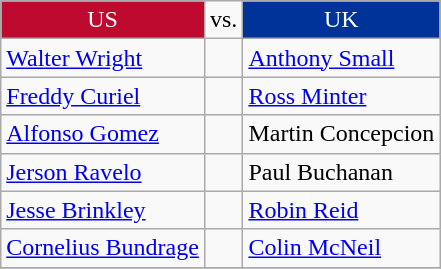<table class="wikitable">
<tr>
<td style="background:#BF0A30; text-align:center; color:white;">US</td>
<td style="background:grey width=45">vs.</td>
<td style="background:#003399; text-align:center; color:white;">UK</td>
</tr>
<tr>
<td><a href='#'>Walter Wright</a></td>
<td></td>
<td><a href='#'>Anthony Small</a></td>
</tr>
<tr>
<td><a href='#'>Freddy Curiel</a></td>
<td></td>
<td><a href='#'>Ross Minter</a></td>
</tr>
<tr>
<td><a href='#'>Alfonso Gomez</a></td>
<td></td>
<td>Martin Concepcion</td>
</tr>
<tr>
<td><a href='#'>Jerson Ravelo</a></td>
<td></td>
<td>Paul Buchanan</td>
</tr>
<tr>
<td><a href='#'>Jesse Brinkley</a></td>
<td></td>
<td><a href='#'>Robin Reid</a></td>
</tr>
<tr>
<td><a href='#'>Cornelius Bundrage</a></td>
<td></td>
<td><a href='#'>Colin McNeil</a></td>
</tr>
<tr>
</tr>
</table>
